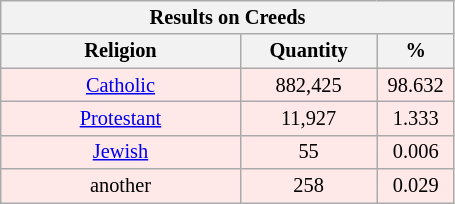<table class="wikitable" id="cx141" style="text-align:center;clear:all; margin-right:8px; font-size:85%;" width="24%">
<tr>
<th colspan="8" id="144">Results on Creeds</th>
</tr>
<tr id="146">
<th id="147" width="35%">Religion</th>
<th id="149" width="20%">Quantity</th>
<th id="151" width="5%">%</th>
</tr>
<tr bgcolor="#FFE8E8" id="153">
<td id="154"><a href='#'>Catholic</a></td>
<td align="center" id="156">882,425</td>
<td align="center" id="158">98.632</td>
</tr>
<tr bgcolor="#FFE8E8" id="160">
<td id="161"><a href='#'>Protestant</a></td>
<td align="center" id="163">11,927</td>
<td align="center" id="165">1.333</td>
</tr>
<tr bgcolor="#FFE8E8" id="167">
<td id="168"><a href='#'>Jewish</a></td>
<td align="center" id="170">55</td>
<td align="center" id="172">0.006</td>
</tr>
<tr bgcolor="#FFE8E8" id="174">
<td id="175">another</td>
<td align="center" id="177">258</td>
<td align="center" id="179">0.029</td>
</tr>
</table>
